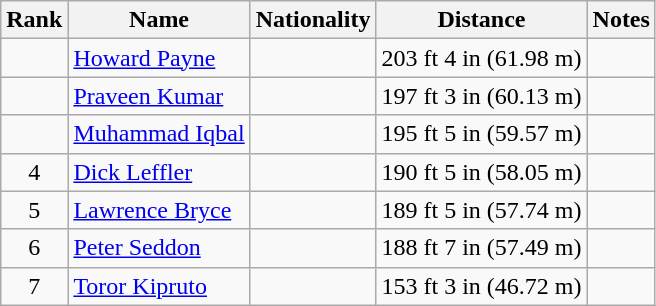<table class="wikitable sortable" style=" text-align:center">
<tr>
<th scope="col">Rank</th>
<th scope="col">Name</th>
<th scope="col">Nationality</th>
<th scope="col">Distance</th>
<th scope="col">Notes</th>
</tr>
<tr>
<td></td>
<td align=left><a href='#'>Howard Payne</a></td>
<td align=left></td>
<td>203 ft 4 in (61.98 m)</td>
<td></td>
</tr>
<tr>
<td></td>
<td align=left><a href='#'>Praveen Kumar</a></td>
<td align=left></td>
<td>197 ft 3 in (60.13 m)</td>
<td></td>
</tr>
<tr>
<td></td>
<td align=left><a href='#'>Muhammad Iqbal</a></td>
<td align=left></td>
<td>195 ft 5 in (59.57 m)</td>
<td></td>
</tr>
<tr>
<td>4</td>
<td align=left><a href='#'>Dick Leffler</a></td>
<td align=left></td>
<td>190 ft 5 in (58.05 m)</td>
<td></td>
</tr>
<tr>
<td>5</td>
<td align=left><a href='#'>Lawrence Bryce</a></td>
<td align=left></td>
<td>189 ft 5 in (57.74 m)</td>
<td></td>
</tr>
<tr>
<td>6</td>
<td align=left><a href='#'>Peter Seddon</a></td>
<td align=left></td>
<td>188 ft 7 in (57.49 m)</td>
<td></td>
</tr>
<tr>
<td>7</td>
<td align=left><a href='#'>Toror Kipruto</a></td>
<td align=left></td>
<td>153 ft 3 in (46.72 m)</td>
<td></td>
</tr>
</table>
